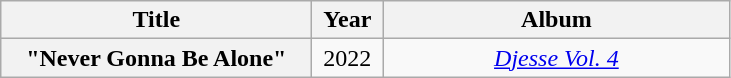<table class="wikitable plainrowheaders" style="text-align:center;" border="1">
<tr>
<th scope="col" style="width:12.5em;">Title</th>
<th scope="col" style="width:2.5em;">Year</th>
<th scope="col" style="width:14em;">Album</th>
</tr>
<tr>
<th scope="row">"Never Gonna Be Alone"<br></th>
<td>2022</td>
<td><em><a href='#'>Djesse Vol. 4</a></em></td>
</tr>
</table>
